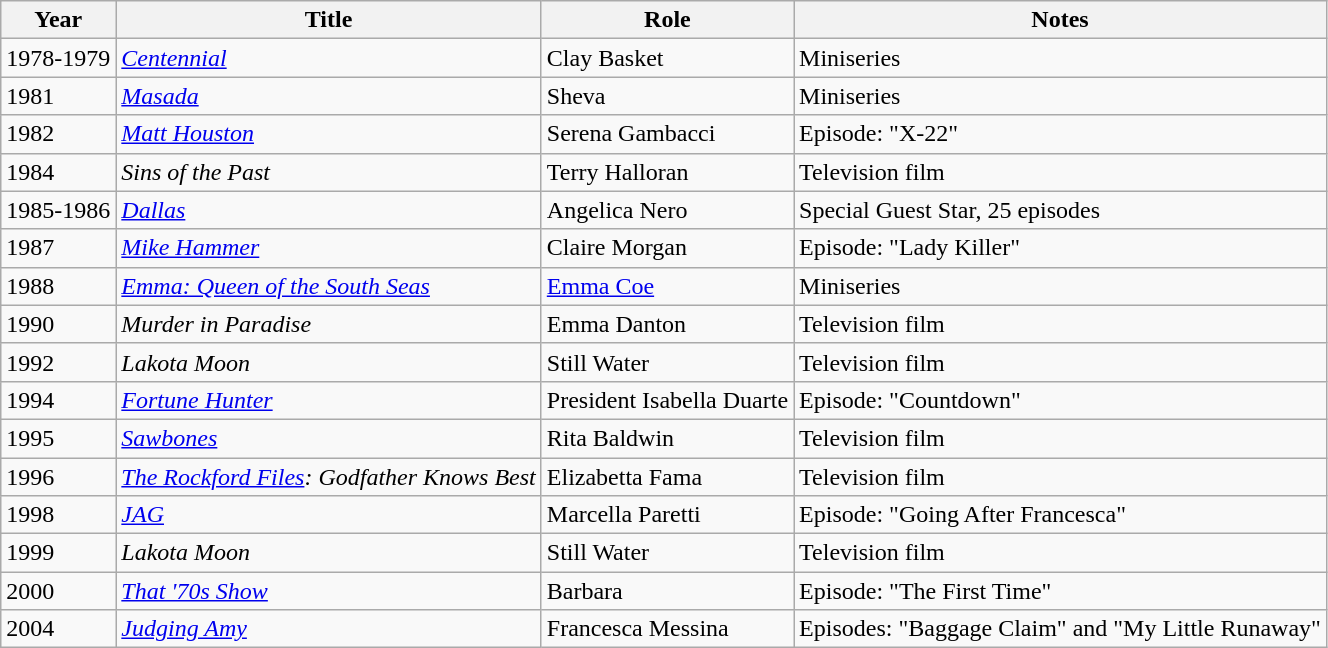<table class="wikitable sortable">
<tr>
<th>Year</th>
<th>Title</th>
<th>Role</th>
<th class="unsortable">Notes</th>
</tr>
<tr>
<td>1978-1979</td>
<td><em><a href='#'>Centennial</a></em></td>
<td>Clay Basket</td>
<td>Miniseries</td>
</tr>
<tr>
<td>1981</td>
<td><em><a href='#'>Masada</a></em></td>
<td>Sheva</td>
<td>Miniseries</td>
</tr>
<tr>
<td>1982</td>
<td><em><a href='#'>Matt Houston</a></em></td>
<td>Serena Gambacci</td>
<td>Episode: "X-22"</td>
</tr>
<tr>
<td>1984</td>
<td><em>Sins of the Past</em></td>
<td>Terry Halloran</td>
<td>Television film</td>
</tr>
<tr>
<td>1985-1986</td>
<td><em><a href='#'>Dallas</a></em></td>
<td>Angelica Nero</td>
<td>Special Guest Star, 25 episodes</td>
</tr>
<tr>
<td>1987</td>
<td><em><a href='#'>Mike Hammer</a></em></td>
<td>Claire Morgan</td>
<td>Episode: "Lady Killer"</td>
</tr>
<tr>
<td>1988</td>
<td><em><a href='#'>Emma: Queen of the South Seas</a></em></td>
<td><a href='#'>Emma Coe</a></td>
<td>Miniseries</td>
</tr>
<tr>
<td>1990</td>
<td><em>Murder in Paradise</em></td>
<td>Emma Danton</td>
<td>Television film</td>
</tr>
<tr>
<td>1992</td>
<td><em>Lakota Moon</em></td>
<td>Still Water</td>
<td>Television film</td>
</tr>
<tr>
<td>1994</td>
<td><em><a href='#'>Fortune Hunter</a></em></td>
<td>President Isabella Duarte</td>
<td>Episode: "Countdown"</td>
</tr>
<tr>
<td>1995</td>
<td><em><a href='#'>Sawbones</a></em></td>
<td>Rita Baldwin</td>
<td>Television film</td>
</tr>
<tr>
<td>1996</td>
<td><em><a href='#'>The Rockford Files</a>: Godfather Knows Best</em></td>
<td>Elizabetta Fama</td>
<td>Television film</td>
</tr>
<tr>
<td>1998</td>
<td><em><a href='#'>JAG</a></em></td>
<td>Marcella Paretti</td>
<td>Episode: "Going After Francesca"</td>
</tr>
<tr>
<td>1999</td>
<td><em>Lakota Moon</em></td>
<td>Still Water</td>
<td>Television film</td>
</tr>
<tr>
<td>2000</td>
<td><em><a href='#'>That '70s Show</a></em></td>
<td>Barbara</td>
<td>Episode: "The First Time"</td>
</tr>
<tr>
<td>2004</td>
<td><em><a href='#'>Judging Amy</a></em></td>
<td>Francesca Messina</td>
<td>Episodes: "Baggage Claim" and "My Little Runaway"</td>
</tr>
</table>
